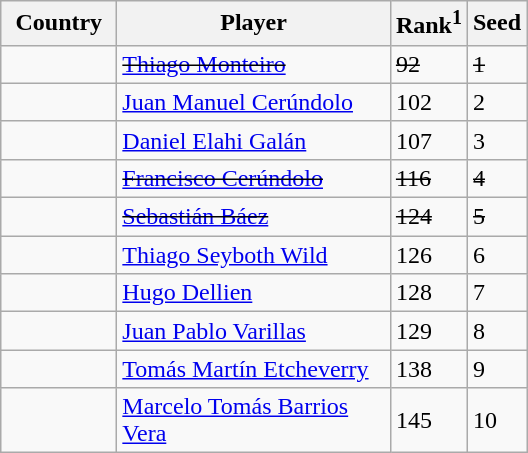<table class="sortable wikitable">
<tr>
<th width="70">Country</th>
<th width="175">Player</th>
<th>Rank<sup>1</sup></th>
<th>Seed</th>
</tr>
<tr>
<td><s></s></td>
<td><s><a href='#'>Thiago Monteiro</a></s></td>
<td><s>92</s></td>
<td><s>1</s></td>
</tr>
<tr>
<td></td>
<td><a href='#'>Juan Manuel Cerúndolo</a></td>
<td>102</td>
<td>2</td>
</tr>
<tr>
<td></td>
<td><a href='#'>Daniel Elahi Galán</a></td>
<td>107</td>
<td>3</td>
</tr>
<tr>
<td><s></s></td>
<td><s><a href='#'>Francisco Cerúndolo</a></s></td>
<td><s>116</s></td>
<td><s>4</s></td>
</tr>
<tr>
<td><s></s></td>
<td><s><a href='#'>Sebastián Báez</a></s></td>
<td><s>124</s></td>
<td><s>5</s></td>
</tr>
<tr>
<td></td>
<td><a href='#'>Thiago Seyboth Wild</a></td>
<td>126</td>
<td>6</td>
</tr>
<tr>
<td></td>
<td><a href='#'>Hugo Dellien</a></td>
<td>128</td>
<td>7</td>
</tr>
<tr>
<td></td>
<td><a href='#'>Juan Pablo Varillas</a></td>
<td>129</td>
<td>8</td>
</tr>
<tr>
<td></td>
<td><a href='#'>Tomás Martín Etcheverry</a></td>
<td>138</td>
<td>9</td>
</tr>
<tr>
<td></td>
<td><a href='#'>Marcelo Tomás Barrios Vera</a></td>
<td>145</td>
<td>10</td>
</tr>
</table>
